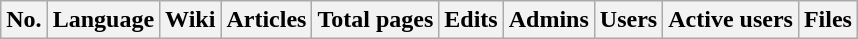<table class="wikitable sortable">
<tr>
<th>No.</th>
<th>Language</th>
<th>Wiki</th>
<th>Articles</th>
<th>Total pages</th>
<th>Edits</th>
<th>Admins</th>
<th>Users</th>
<th>Active users</th>
<th>Files<br></th>
</tr>
</table>
